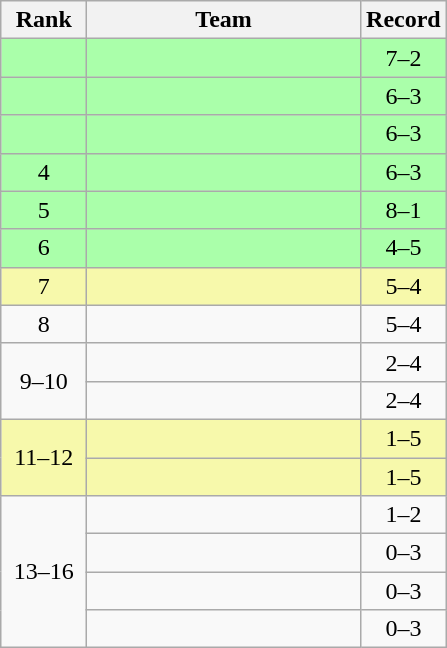<table class="wikitable" style="text-align: center">
<tr>
<th width=50>Rank</th>
<th width=175>Team</th>
<th width=50>Record</th>
</tr>
<tr bgcolor=#aaffaa>
<td></td>
<td align=left></td>
<td>7–2</td>
</tr>
<tr bgcolor=#aaffaa>
<td></td>
<td align=left></td>
<td>6–3</td>
</tr>
<tr bgcolor=#aaffaa>
<td></td>
<td align=left></td>
<td>6–3</td>
</tr>
<tr bgcolor=#aaffaa>
<td>4</td>
<td align=left></td>
<td>6–3</td>
</tr>
<tr bgcolor=#aaffaa>
<td>5</td>
<td align=left></td>
<td>8–1</td>
</tr>
<tr bgcolor=#aaffaa>
<td>6</td>
<td align=left></td>
<td>4–5</td>
</tr>
<tr bgcolor=#f7f9ab>
<td>7</td>
<td align=left></td>
<td>5–4</td>
</tr>
<tr>
<td>8</td>
<td align=left></td>
<td>5–4</td>
</tr>
<tr>
<td rowspan=2>9–10</td>
<td align=left></td>
<td>2–4</td>
</tr>
<tr>
<td align=left></td>
<td>2–4</td>
</tr>
<tr bgcolor=#f7f9ab>
<td rowspan=2>11–12</td>
<td align=left></td>
<td>1–5</td>
</tr>
<tr bgcolor=#f7f9ab>
<td align=left></td>
<td>1–5</td>
</tr>
<tr>
<td rowspan=4>13–16</td>
<td align=left></td>
<td>1–2</td>
</tr>
<tr>
<td align=left></td>
<td>0–3</td>
</tr>
<tr>
<td align=left></td>
<td>0–3</td>
</tr>
<tr>
<td align=left></td>
<td>0–3</td>
</tr>
</table>
